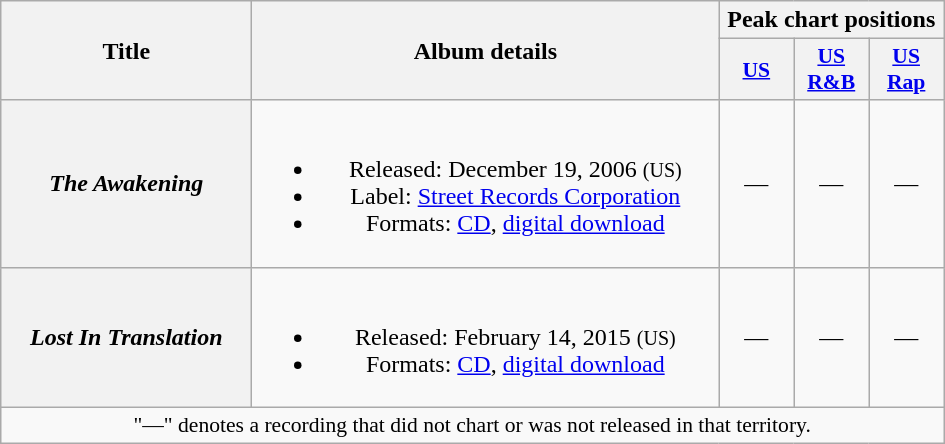<table class="wikitable plainrowheaders" style="text-align:center;">
<tr>
<th scope="col" rowspan="2" style="width:10em;">Title</th>
<th scope="col" rowspan="2" style="width:19em;">Album details</th>
<th scope="col" colspan="3">Peak chart positions</th>
</tr>
<tr>
<th scope="col" style="width:3em;font-size:90%;"><a href='#'>US</a></th>
<th scope="col" style="width:3em;font-size:90%;"><a href='#'>US R&B</a></th>
<th scope="col" style="width:3em;font-size:90%;"><a href='#'>US<br>Rap</a></th>
</tr>
<tr>
<th scope="row"><em>The Awakening</em></th>
<td><br><ul><li>Released: December 19, 2006 <small>(US)</small></li><li>Label: <a href='#'>Street Records Corporation</a></li><li>Formats: <a href='#'>CD</a>, <a href='#'>digital download</a></li></ul></td>
<td>—</td>
<td>—</td>
<td>—</td>
</tr>
<tr>
<th scope="row"><em>Lost In Translation</em></th>
<td><br><ul><li>Released: February 14, 2015 <small>(US)</small></li><li>Formats: <a href='#'>CD</a>, <a href='#'>digital download</a></li></ul></td>
<td>—</td>
<td>—</td>
<td>—</td>
</tr>
<tr>
<td colspan="13" style="font-size:90%">"—" denotes a recording that did not chart or was not released in that territory.</td>
</tr>
</table>
